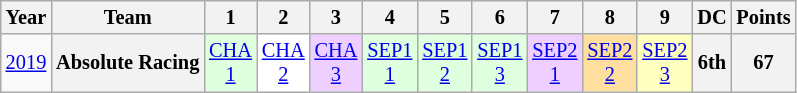<table class="wikitable" style="text-align:center; font-size:85%">
<tr>
<th>Year</th>
<th>Team</th>
<th>1</th>
<th>2</th>
<th>3</th>
<th>4</th>
<th>5</th>
<th>6</th>
<th>7</th>
<th>8</th>
<th>9</th>
<th>DC</th>
<th>Points</th>
</tr>
<tr>
<td><a href='#'>2019</a></td>
<th>Absolute Racing</th>
<td style="background:#DFFFDF;"><a href='#'>CHA<br>1</a><br></td>
<td style="background:#FFFFFF;"><a href='#'>CHA<br>2</a><br></td>
<td style="background:#EFCFFF;"><a href='#'>CHA<br>3</a><br></td>
<td style="background:#DFFFDF;"><a href='#'>SEP1<br>1</a><br></td>
<td style="background:#DFFFDF;"><a href='#'>SEP1<br>2</a><br></td>
<td style="background:#DFFFDF;"><a href='#'>SEP1<br>3</a><br></td>
<td style="background:#EFCFFF;"><a href='#'>SEP2<br>1</a><br></td>
<td style="background:#FFDF9F;"><a href='#'>SEP2<br>2</a><br></td>
<td style="background:#FFFFBF;"><a href='#'>SEP2<br>3</a><br></td>
<th>6th</th>
<th>67</th>
</tr>
</table>
